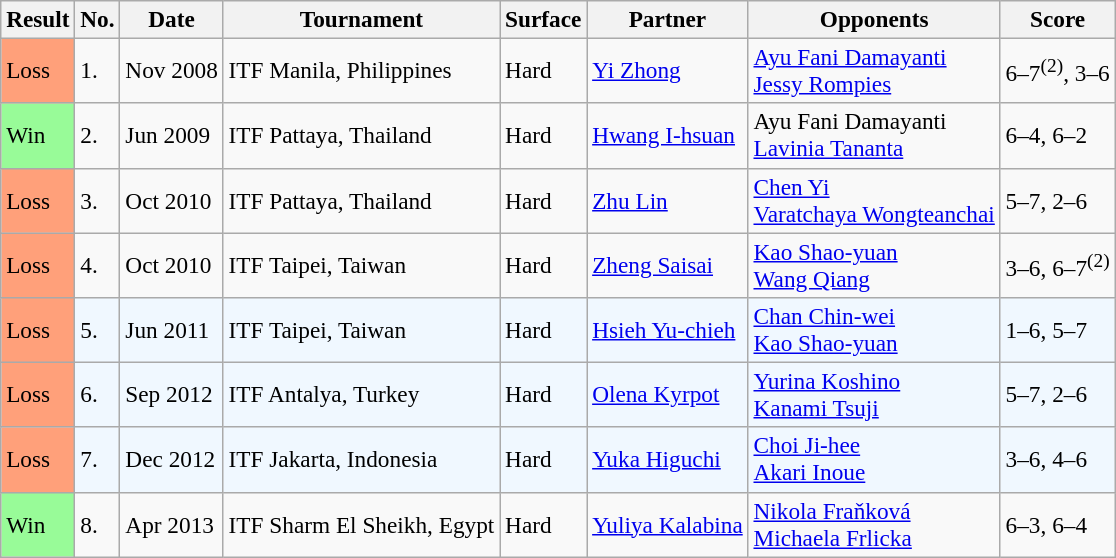<table class="wikitable" style="font-size:97%">
<tr>
<th>Result</th>
<th>No.</th>
<th>Date</th>
<th>Tournament</th>
<th>Surface</th>
<th>Partner</th>
<th>Opponents</th>
<th>Score</th>
</tr>
<tr>
<td bgcolor="FFA07A">Loss</td>
<td>1.</td>
<td>Nov 2008</td>
<td>ITF Manila, Philippines</td>
<td>Hard</td>
<td> <a href='#'>Yi Zhong</a></td>
<td> <a href='#'>Ayu Fani Damayanti</a> <br>  <a href='#'>Jessy Rompies</a></td>
<td>6–7<sup>(2)</sup>, 3–6</td>
</tr>
<tr>
<td style="background:#98fb98;">Win</td>
<td>2.</td>
<td>Jun 2009</td>
<td>ITF Pattaya, Thailand</td>
<td>Hard</td>
<td> <a href='#'>Hwang I-hsuan</a></td>
<td> Ayu Fani Damayanti <br>  <a href='#'>Lavinia Tananta</a></td>
<td>6–4, 6–2</td>
</tr>
<tr>
<td bgcolor="FFA07A">Loss</td>
<td>3.</td>
<td>Oct 2010</td>
<td>ITF Pattaya, Thailand</td>
<td>Hard</td>
<td> <a href='#'>Zhu Lin</a></td>
<td> <a href='#'>Chen Yi</a> <br>  <a href='#'>Varatchaya Wongteanchai</a></td>
<td>5–7, 2–6</td>
</tr>
<tr>
<td bgcolor="FFA07A">Loss</td>
<td>4.</td>
<td>Oct 2010</td>
<td>ITF Taipei, Taiwan</td>
<td>Hard</td>
<td> <a href='#'>Zheng Saisai</a></td>
<td> <a href='#'>Kao Shao-yuan</a> <br>  <a href='#'>Wang Qiang</a></td>
<td>3–6, 6–7<sup>(2)</sup></td>
</tr>
<tr style="background:#f0f8ff;">
<td bgcolor="FFA07A">Loss</td>
<td>5.</td>
<td>Jun 2011</td>
<td>ITF Taipei, Taiwan</td>
<td>Hard</td>
<td> <a href='#'>Hsieh Yu-chieh</a></td>
<td> <a href='#'>Chan Chin-wei</a> <br>  <a href='#'>Kao Shao-yuan</a></td>
<td>1–6, 5–7</td>
</tr>
<tr style="background:#f0f8ff;">
<td bgcolor="FFA07A">Loss</td>
<td>6.</td>
<td>Sep 2012</td>
<td>ITF Antalya, Turkey</td>
<td>Hard</td>
<td> <a href='#'>Olena Kyrpot</a></td>
<td> <a href='#'>Yurina Koshino</a> <br>  <a href='#'>Kanami Tsuji</a></td>
<td>5–7, 2–6</td>
</tr>
<tr style="background:#f0f8ff;">
<td bgcolor="FFA07A">Loss</td>
<td>7.</td>
<td>Dec 2012</td>
<td>ITF Jakarta, Indonesia</td>
<td>Hard</td>
<td> <a href='#'>Yuka Higuchi</a></td>
<td> <a href='#'>Choi Ji-hee</a> <br>  <a href='#'>Akari Inoue</a></td>
<td>3–6, 4–6</td>
</tr>
<tr>
<td style="background:#98fb98;">Win</td>
<td>8.</td>
<td>Apr 2013</td>
<td>ITF Sharm El Sheikh, Egypt</td>
<td>Hard</td>
<td> <a href='#'>Yuliya Kalabina</a></td>
<td> <a href='#'>Nikola Fraňková</a> <br>  <a href='#'>Michaela Frlicka</a></td>
<td>6–3, 6–4</td>
</tr>
</table>
